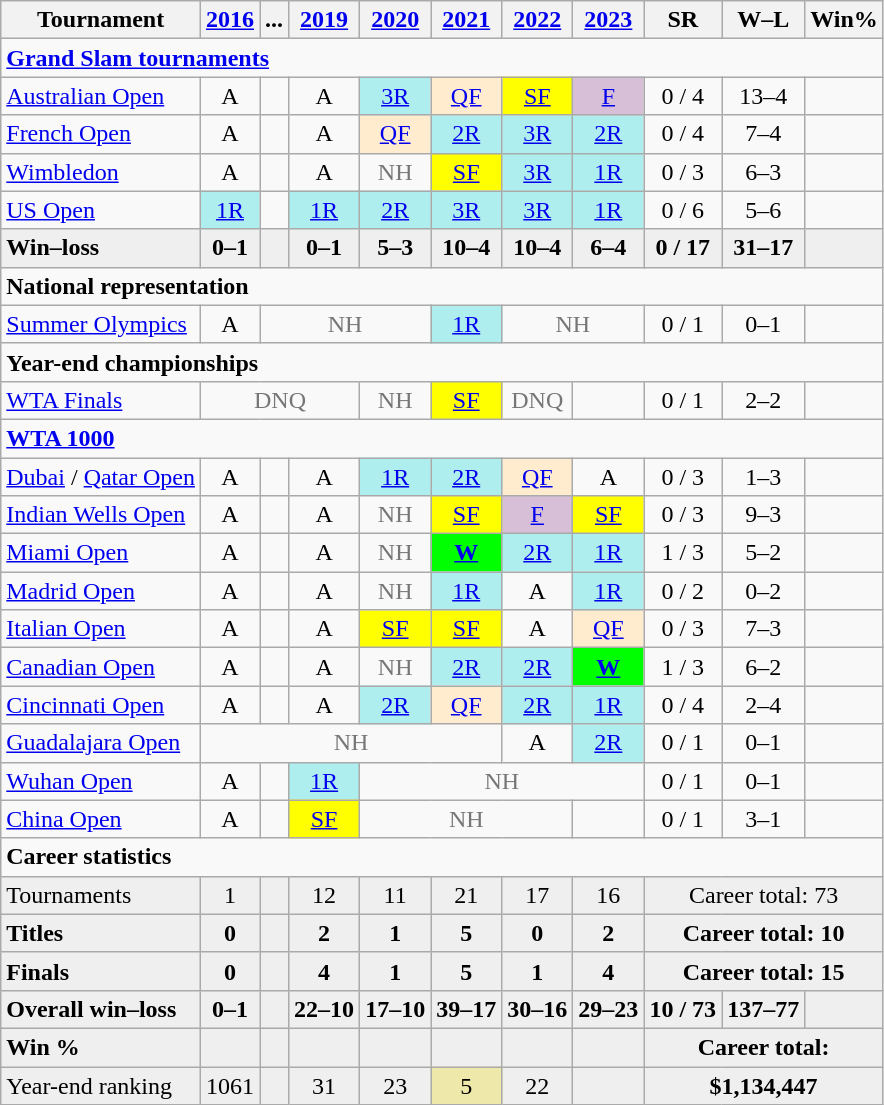<table class="wikitable" style="text-align:center">
<tr>
<th>Tournament</th>
<th><a href='#'>2016</a></th>
<th>...</th>
<th><a href='#'>2019</a></th>
<th><a href='#'>2020</a></th>
<th><a href='#'>2021</a></th>
<th><a href='#'>2022</a></th>
<th><a href='#'>2023</a></th>
<th>SR</th>
<th>W–L</th>
<th>Win%</th>
</tr>
<tr>
<td colspan="11" align="left"><strong><a href='#'>Grand Slam tournaments</a></strong></td>
</tr>
<tr>
<td align="left"><a href='#'>Australian Open</a></td>
<td>A</td>
<td></td>
<td>A</td>
<td bgcolor="afeeee"><a href='#'>3R</a></td>
<td bgcolor="ffebcd"><a href='#'>QF</a></td>
<td bgcolor="yellow"><a href='#'>SF</a></td>
<td bgcolor="thistle"><a href='#'>F</a></td>
<td>0 / 4</td>
<td>13–4</td>
<td></td>
</tr>
<tr>
<td align="left"><a href='#'>French Open</a></td>
<td>A</td>
<td></td>
<td>A</td>
<td bgcolor="#ffebcd"><a href='#'>QF</a></td>
<td bgcolor="afeeee"><a href='#'>2R</a></td>
<td bgcolor="afeeee"><a href='#'>3R</a></td>
<td bgcolor="afeeee"><a href='#'>2R</a></td>
<td>0 / 4</td>
<td>7–4</td>
<td></td>
</tr>
<tr>
<td align="left"><a href='#'>Wimbledon</a></td>
<td>A</td>
<td></td>
<td>A</td>
<td style="color:#767676">NH</td>
<td bgcolor="yellow"><a href='#'>SF</a></td>
<td bgcolor="afeeee"><a href='#'>3R</a></td>
<td bgcolor="afeeee"><a href='#'>1R</a></td>
<td>0 / 3</td>
<td>6–3</td>
<td></td>
</tr>
<tr>
<td align="left"><a href='#'>US Open</a></td>
<td bgcolor="afeeee"><a href='#'>1R</a></td>
<td></td>
<td bgcolor="afeeee"><a href='#'>1R</a></td>
<td bgcolor="afeeee"><a href='#'>2R</a></td>
<td bgcolor="afeeee"><a href='#'>3R</a></td>
<td bgcolor="afeeee"><a href='#'>3R</a></td>
<td bgcolor="afeeee"><a href='#'>1R</a></td>
<td>0 / 6</td>
<td>5–6</td>
<td></td>
</tr>
<tr style="background:#efefef;font-weight:bold">
<td align="left">Win–loss</td>
<td>0–1</td>
<td></td>
<td>0–1</td>
<td>5–3</td>
<td>10–4</td>
<td>10–4</td>
<td>6–4</td>
<td>0 / 17</td>
<td>31–17</td>
<td></td>
</tr>
<tr>
<td colspan="11" align="left"><strong>National representation</strong></td>
</tr>
<tr>
<td align="left"><a href='#'>Summer Olympics</a></td>
<td>A</td>
<td colspan="3" style="color:#767676">NH</td>
<td bgcolor="afeeee"><a href='#'>1R</a></td>
<td colspan ="2" style="color:#767676">NH</td>
<td>0 / 1</td>
<td>0–1</td>
<td></td>
</tr>
<tr>
<td colspan="11" align="left"><strong>Year-end championships</strong></td>
</tr>
<tr>
<td align="left"><a href='#'>WTA Finals</a></td>
<td colspan="3" style="color:#767676">DNQ</td>
<td style="color:#767676">NH</td>
<td bgcolor="yellow"><a href='#'>SF</a></td>
<td style="color:#767676">DNQ</td>
<td></td>
<td>0 / 1</td>
<td>2–2</td>
<td></td>
</tr>
<tr>
<td colspan="11" align="left"><strong><a href='#'>WTA 1000</a></strong></td>
</tr>
<tr>
<td align="left"><a href='#'>Dubai</a> / <a href='#'>Qatar Open</a></td>
<td>A</td>
<td></td>
<td>A</td>
<td bgcolor="afeeee"><a href='#'>1R</a></td>
<td bgcolor="afeeee"><a href='#'>2R</a></td>
<td bgcolor=ffebcd><a href='#'>QF</a></td>
<td>A</td>
<td>0 / 3</td>
<td>1–3</td>
<td></td>
</tr>
<tr>
<td align="left"><a href='#'>Indian Wells Open</a></td>
<td>A</td>
<td></td>
<td>A</td>
<td style="color:#767676">NH</td>
<td bgcolor="yellow"><a href='#'>SF</a></td>
<td bgcolor="thistle"><a href='#'>F</a></td>
<td bgcolor="yellow"><a href='#'>SF</a></td>
<td>0 / 3</td>
<td>9–3</td>
<td></td>
</tr>
<tr>
<td align="left"><a href='#'>Miami Open</a></td>
<td>A</td>
<td></td>
<td>A</td>
<td style="color:#767676">NH</td>
<td bgcolor="lime"><a href='#'><strong>W</strong></a></td>
<td bgcolor=afeeee><a href='#'>2R</a></td>
<td bgcolor=afeeee><a href='#'>1R</a></td>
<td>1 / 3</td>
<td>5–2</td>
<td></td>
</tr>
<tr>
<td align="left"><a href='#'>Madrid Open</a></td>
<td>A</td>
<td></td>
<td>A</td>
<td style="color:#767676">NH</td>
<td bgcolor="afeeee"><a href='#'>1R</a></td>
<td>A</td>
<td bgcolor="afeeee"><a href='#'>1R</a></td>
<td>0 / 2</td>
<td>0–2</td>
<td></td>
</tr>
<tr>
<td align="left"><a href='#'>Italian Open</a></td>
<td>A</td>
<td></td>
<td>A</td>
<td bgcolor="yellow"><a href='#'>SF</a></td>
<td bgcolor="yellow"><a href='#'>SF</a></td>
<td>A</td>
<td bgcolor="ffebcd"><a href='#'>QF</a></td>
<td>0 / 3</td>
<td>7–3</td>
<td></td>
</tr>
<tr>
<td align="left"><a href='#'>Canadian Open</a></td>
<td>A</td>
<td></td>
<td>A</td>
<td style="color:#767676">NH</td>
<td bgcolor="afeeee"><a href='#'>2R</a></td>
<td bgcolor="afeeee"><a href='#'>2R</a></td>
<td bgcolor="lime"><a href='#'><strong>W</strong></a></td>
<td>1 / 3</td>
<td>6–2</td>
<td></td>
</tr>
<tr>
<td align="left"><a href='#'>Cincinnati Open</a></td>
<td>A</td>
<td></td>
<td>A</td>
<td bgcolor="afeeee"><a href='#'>2R</a></td>
<td bgcolor="ffebcd"><a href='#'>QF</a></td>
<td bgcolor="afeeee"><a href='#'>2R</a></td>
<td bgcolor="afeeee"><a href='#'>1R</a></td>
<td>0 / 4</td>
<td>2–4</td>
<td></td>
</tr>
<tr>
<td align="left"><a href='#'>Guadalajara Open</a></td>
<td colspan="5" style="color:#767676">NH</td>
<td>A</td>
<td bgcolor="afeeee"><a href='#'>2R</a></td>
<td>0 / 1</td>
<td>0–1</td>
<td></td>
</tr>
<tr>
<td align="left"><a href='#'>Wuhan Open</a></td>
<td>A</td>
<td></td>
<td bgcolor="afeeee"><a href='#'>1R</a></td>
<td colspan="4" style="color:#767676">NH</td>
<td>0 / 1</td>
<td>0–1</td>
<td></td>
</tr>
<tr>
<td align="left"><a href='#'>China Open</a></td>
<td>A</td>
<td></td>
<td bgcolor="yellow"><a href='#'>SF</a></td>
<td colspan="3" style="color:#767676">NH</td>
<td></td>
<td>0 / 1</td>
<td>3–1</td>
<td></td>
</tr>
<tr>
<td colspan="11" align="left"><strong>Career statistics</strong></td>
</tr>
<tr bgcolor="efefef">
<td align="left">Tournaments</td>
<td>1</td>
<td></td>
<td>12</td>
<td>11</td>
<td>21</td>
<td>17</td>
<td>16</td>
<td colspan="3">Career total: 73</td>
</tr>
<tr style="background:#efefef;font-weight:bold">
<td align="left">Titles</td>
<td>0</td>
<td></td>
<td>2</td>
<td>1</td>
<td>5</td>
<td>0</td>
<td>2</td>
<td colspan="3">Career total: 10</td>
</tr>
<tr style="background:#efefef;font-weight:bold">
<td align="left">Finals</td>
<td>0</td>
<td></td>
<td>4</td>
<td>1</td>
<td>5</td>
<td>1</td>
<td>4</td>
<td colspan="3">Career total: 15</td>
</tr>
<tr style="background:#efefef;font-weight:bold">
<td align="left">Overall win–loss</td>
<td>0–1</td>
<td></td>
<td>22–10</td>
<td>17–10</td>
<td>39–17</td>
<td>30–16</td>
<td>29–23</td>
<td>10 / 73</td>
<td>137–77</td>
<td></td>
</tr>
<tr style="background:#efefef;font-weight:bold">
<td align="left">Win %</td>
<td></td>
<td></td>
<td></td>
<td></td>
<td></td>
<td></td>
<td></td>
<td colspan="3">Career total: </td>
</tr>
<tr bgcolor="efefef">
<td align="left">Year-end ranking</td>
<td>1061</td>
<td></td>
<td>31</td>
<td>23</td>
<td bgcolor="eee8aa">5</td>
<td>22</td>
<td></td>
<td colspan="3"><strong>$1,134,447</strong></td>
</tr>
</table>
